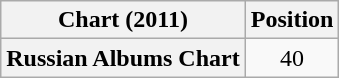<table class="wikitable plainrowheaders" style="text-align:center">
<tr>
<th scope="col">Chart (2011)</th>
<th scope="col">Position</th>
</tr>
<tr>
<th scope="row">Russian Albums Chart</th>
<td>40</td>
</tr>
</table>
